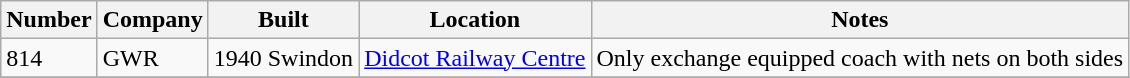<table class="wikitable">
<tr>
<th>Number</th>
<th>Company</th>
<th>Built</th>
<th>Location</th>
<th>Notes</th>
</tr>
<tr>
<td>814</td>
<td>GWR</td>
<td>1940 Swindon</td>
<td><a href='#'>Didcot Railway Centre</a></td>
<td>Only exchange equipped coach with nets on both sides</td>
</tr>
<tr>
</tr>
</table>
